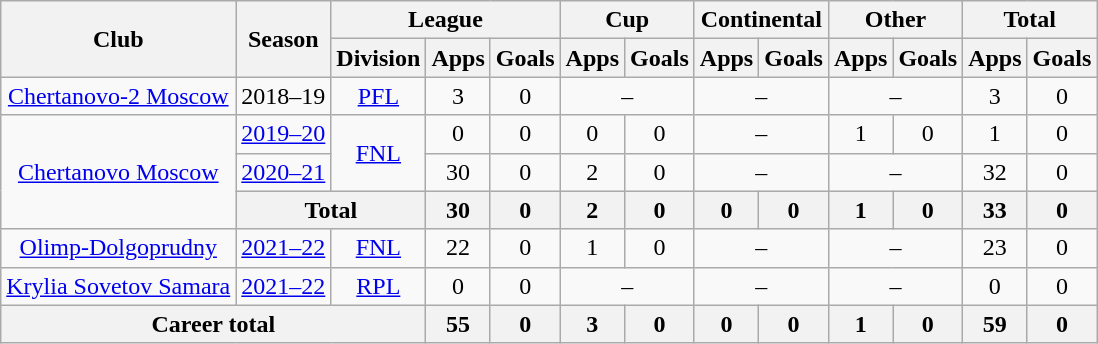<table class="wikitable" style="text-align: center;">
<tr>
<th rowspan=2>Club</th>
<th rowspan=2>Season</th>
<th colspan=3>League</th>
<th colspan=2>Cup</th>
<th colspan=2>Continental</th>
<th colspan=2>Other</th>
<th colspan=2>Total</th>
</tr>
<tr>
<th>Division</th>
<th>Apps</th>
<th>Goals</th>
<th>Apps</th>
<th>Goals</th>
<th>Apps</th>
<th>Goals</th>
<th>Apps</th>
<th>Goals</th>
<th>Apps</th>
<th>Goals</th>
</tr>
<tr>
<td><a href='#'>Chertanovo-2 Moscow</a></td>
<td>2018–19</td>
<td><a href='#'>PFL</a></td>
<td>3</td>
<td>0</td>
<td colspan=2>–</td>
<td colspan=2>–</td>
<td colspan=2>–</td>
<td>3</td>
<td>0</td>
</tr>
<tr>
<td rowspan="3"><a href='#'>Chertanovo Moscow</a></td>
<td><a href='#'>2019–20</a></td>
<td rowspan="2"><a href='#'>FNL</a></td>
<td>0</td>
<td>0</td>
<td>0</td>
<td>0</td>
<td colspan=2>–</td>
<td>1</td>
<td>0</td>
<td>1</td>
<td>0</td>
</tr>
<tr>
<td><a href='#'>2020–21</a></td>
<td>30</td>
<td>0</td>
<td>2</td>
<td>0</td>
<td colspan=2>–</td>
<td colspan=2>–</td>
<td>32</td>
<td>0</td>
</tr>
<tr>
<th colspan=2>Total</th>
<th>30</th>
<th>0</th>
<th>2</th>
<th>0</th>
<th>0</th>
<th>0</th>
<th>1</th>
<th>0</th>
<th>33</th>
<th>0</th>
</tr>
<tr>
<td><a href='#'>Olimp-Dolgoprudny</a></td>
<td><a href='#'>2021–22</a></td>
<td><a href='#'>FNL</a></td>
<td>22</td>
<td>0</td>
<td>1</td>
<td>0</td>
<td colspan=2>–</td>
<td colspan=2>–</td>
<td>23</td>
<td>0</td>
</tr>
<tr>
<td><a href='#'>Krylia Sovetov Samara</a></td>
<td><a href='#'>2021–22</a></td>
<td><a href='#'>RPL</a></td>
<td>0</td>
<td>0</td>
<td colspan=2>–</td>
<td colspan=2>–</td>
<td colspan=2>–</td>
<td>0</td>
<td>0</td>
</tr>
<tr>
<th colspan=3>Career total</th>
<th>55</th>
<th>0</th>
<th>3</th>
<th>0</th>
<th>0</th>
<th>0</th>
<th>1</th>
<th>0</th>
<th>59</th>
<th>0</th>
</tr>
</table>
